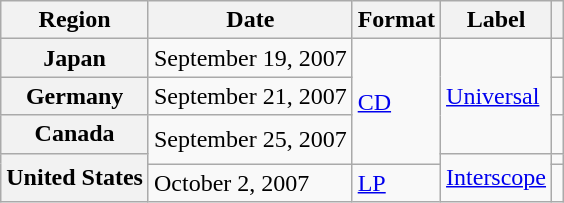<table class="wikitable plainrowheaders">
<tr>
<th scope="col">Region</th>
<th scope="col">Date</th>
<th scope="col">Format</th>
<th scope="col">Label</th>
<th scope="col"></th>
</tr>
<tr>
<th scope="row">Japan</th>
<td>September 19, 2007</td>
<td rowspan="4"><a href='#'>CD</a></td>
<td rowspan="3"><a href='#'>Universal</a></td>
<td></td>
</tr>
<tr>
<th scope="row">Germany</th>
<td>September 21, 2007</td>
<td></td>
</tr>
<tr>
<th scope="row">Canada</th>
<td rowspan="2">September 25, 2007</td>
<td></td>
</tr>
<tr>
<th scope="row" rowspan="2">United States</th>
<td rowspan="2"><a href='#'>Interscope</a></td>
<td></td>
</tr>
<tr>
<td>October 2, 2007</td>
<td><a href='#'>LP</a></td>
<td></td>
</tr>
</table>
